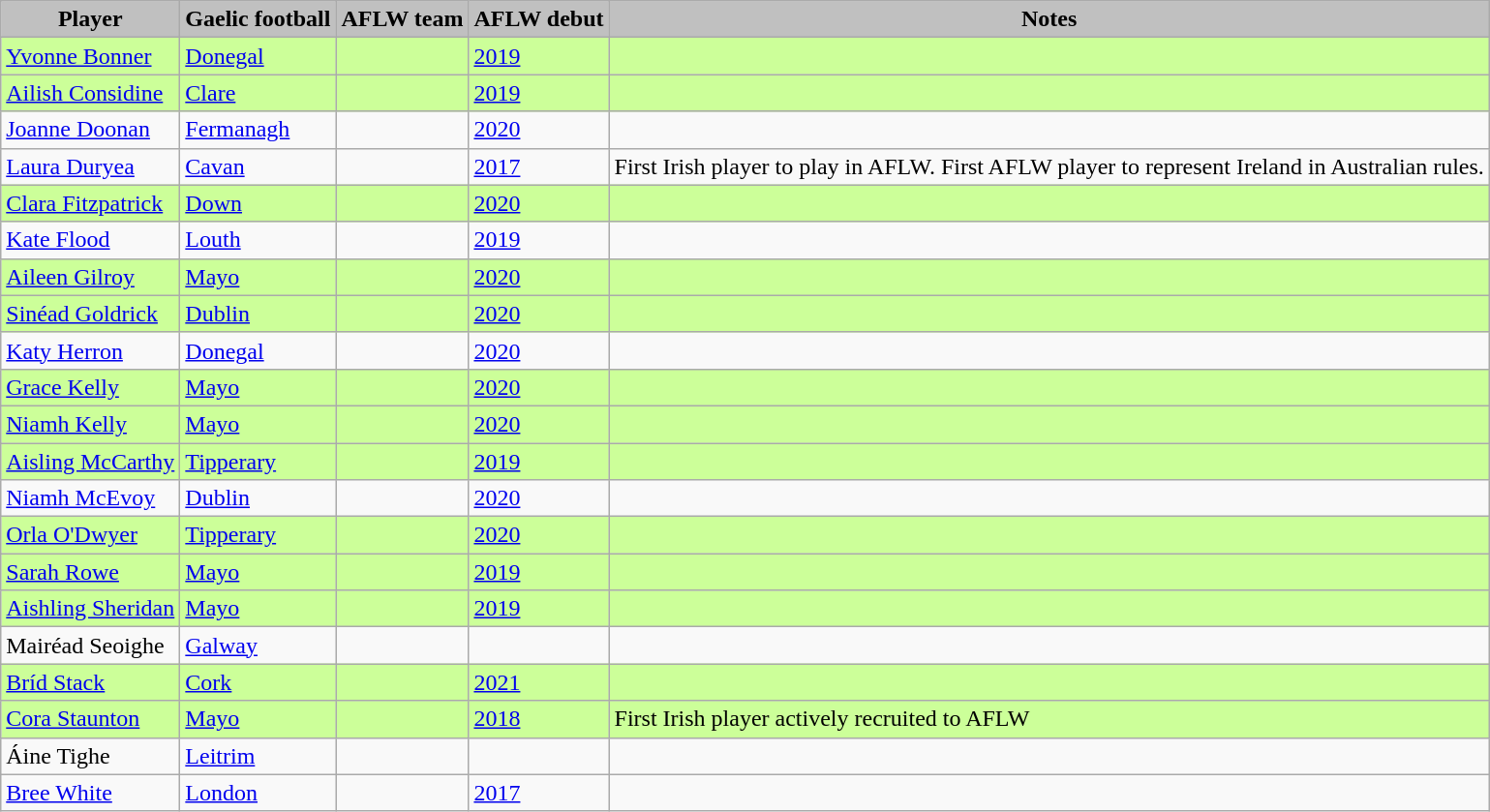<table class="wikitable mw-collapsible" border="1">
<tr>
<th scope="col" style="background:silver;">Player</th>
<th scope="col" style="background:silver;">Gaelic football</th>
<th scope="col" style="background:silver;">AFLW team</th>
<th scope="col" style="background:silver;">AFLW debut</th>
<th scope="col" style="background:silver;">Notes</th>
</tr>
<tr bgcolor="#CCFF99">
<td><a href='#'>Yvonne Bonner</a></td>
<td><a href='#'>Donegal</a></td>
<td></td>
<td><a href='#'>2019</a></td>
<td></td>
</tr>
<tr bgcolor="#CCFF99">
<td><a href='#'>Ailish Considine</a></td>
<td><a href='#'>Clare</a></td>
<td></td>
<td><a href='#'>2019</a></td>
<td></td>
</tr>
<tr>
<td><a href='#'>Joanne Doonan</a></td>
<td><a href='#'>Fermanagh</a></td>
<td></td>
<td><a href='#'>2020</a></td>
<td></td>
</tr>
<tr>
<td><a href='#'>Laura Duryea</a></td>
<td><a href='#'>Cavan</a></td>
<td></td>
<td><a href='#'>2017</a></td>
<td>First Irish player to play in AFLW. First AFLW player to represent Ireland in Australian rules.</td>
</tr>
<tr bgcolor="#CCFF99">
<td><a href='#'>Clara Fitzpatrick</a></td>
<td><a href='#'>Down</a></td>
<td></td>
<td><a href='#'>2020</a></td>
<td></td>
</tr>
<tr>
<td><a href='#'>Kate Flood</a></td>
<td><a href='#'>Louth</a></td>
<td></td>
<td><a href='#'>2019</a></td>
<td></td>
</tr>
<tr bgcolor="#CCFF99">
<td><a href='#'>Aileen Gilroy</a></td>
<td><a href='#'>Mayo</a></td>
<td></td>
<td><a href='#'>2020</a></td>
<td></td>
</tr>
<tr bgcolor="#CCFF99">
<td><a href='#'>Sinéad Goldrick</a></td>
<td><a href='#'>Dublin</a></td>
<td></td>
<td><a href='#'>2020</a></td>
<td></td>
</tr>
<tr>
<td><a href='#'>Katy Herron</a></td>
<td><a href='#'>Donegal</a></td>
<td></td>
<td><a href='#'>2020</a></td>
<td></td>
</tr>
<tr bgcolor="#CCFF99">
<td><a href='#'>Grace Kelly</a></td>
<td><a href='#'>Mayo</a></td>
<td></td>
<td><a href='#'>2020</a></td>
<td></td>
</tr>
<tr bgcolor="#CCFF99">
<td><a href='#'>Niamh Kelly</a></td>
<td><a href='#'>Mayo</a></td>
<td></td>
<td><a href='#'>2020</a></td>
<td></td>
</tr>
<tr bgcolor="#CCFF99">
<td><a href='#'>Aisling McCarthy</a></td>
<td><a href='#'>Tipperary</a></td>
<td></td>
<td><a href='#'>2019</a></td>
<td></td>
</tr>
<tr>
<td><a href='#'>Niamh McEvoy</a></td>
<td><a href='#'>Dublin</a></td>
<td></td>
<td><a href='#'>2020</a></td>
<td></td>
</tr>
<tr bgcolor="#CCFF99">
<td><a href='#'>Orla O'Dwyer</a></td>
<td><a href='#'>Tipperary</a></td>
<td></td>
<td><a href='#'>2020</a></td>
<td></td>
</tr>
<tr bgcolor="#CCFF99">
<td><a href='#'>Sarah Rowe</a></td>
<td><a href='#'>Mayo</a></td>
<td></td>
<td><a href='#'>2019</a></td>
<td></td>
</tr>
<tr bgcolor="#CCFF99">
<td><a href='#'>Aishling Sheridan</a></td>
<td><a href='#'>Mayo</a></td>
<td></td>
<td><a href='#'>2019</a></td>
<td></td>
</tr>
<tr>
<td>Mairéad Seoighe</td>
<td><a href='#'>Galway</a></td>
<td></td>
<td></td>
<td></td>
</tr>
<tr bgcolor="#CCFF99">
<td><a href='#'>Bríd Stack</a></td>
<td><a href='#'>Cork</a></td>
<td></td>
<td><a href='#'>2021</a></td>
<td></td>
</tr>
<tr bgcolor="#CCFF99">
<td><a href='#'>Cora Staunton</a></td>
<td><a href='#'>Mayo</a></td>
<td></td>
<td><a href='#'>2018</a></td>
<td>First Irish player actively recruited to AFLW</td>
</tr>
<tr>
<td>Áine Tighe</td>
<td><a href='#'>Leitrim</a></td>
<td></td>
<td></td>
<td></td>
</tr>
<tr>
<td><a href='#'>Bree White</a></td>
<td><a href='#'>London</a></td>
<td></td>
<td><a href='#'>2017</a></td>
<td></td>
</tr>
</table>
